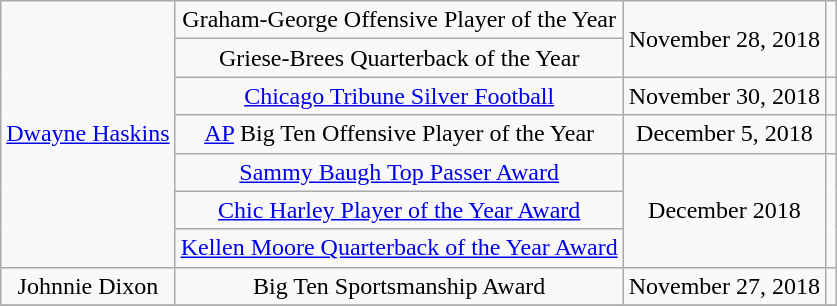<table class="wikitable sortable sortable" style="text-align: center">
<tr>
<td rowspan="7"><a href='#'>Dwayne Haskins</a></td>
<td>Graham-George Offensive Player of the Year</td>
<td rowspan="2">November 28, 2018</td>
<td rowspan="2"></td>
</tr>
<tr>
<td>Griese-Brees Quarterback of the Year</td>
</tr>
<tr>
<td><a href='#'>Chicago Tribune Silver Football</a></td>
<td>November 30, 2018</td>
<td></td>
</tr>
<tr>
<td><a href='#'>AP</a> Big Ten Offensive Player of the Year</td>
<td>December 5, 2018</td>
<td></td>
</tr>
<tr>
<td><a href='#'>Sammy Baugh Top Passer Award</a></td>
<td rowspan="3">December 2018</td>
<td rowspan="3"></td>
</tr>
<tr>
<td><a href='#'>Chic Harley Player of the Year Award</a></td>
</tr>
<tr>
<td><a href='#'>Kellen Moore Quarterback of the Year Award</a></td>
</tr>
<tr>
<td>Johnnie Dixon</td>
<td>Big Ten Sportsmanship Award</td>
<td>November 27, 2018</td>
<td></td>
</tr>
<tr>
</tr>
</table>
